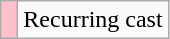<table class="wikitable">
<tr>
<td style="background: pink"> </td>
<td>Recurring cast</td>
</tr>
</table>
